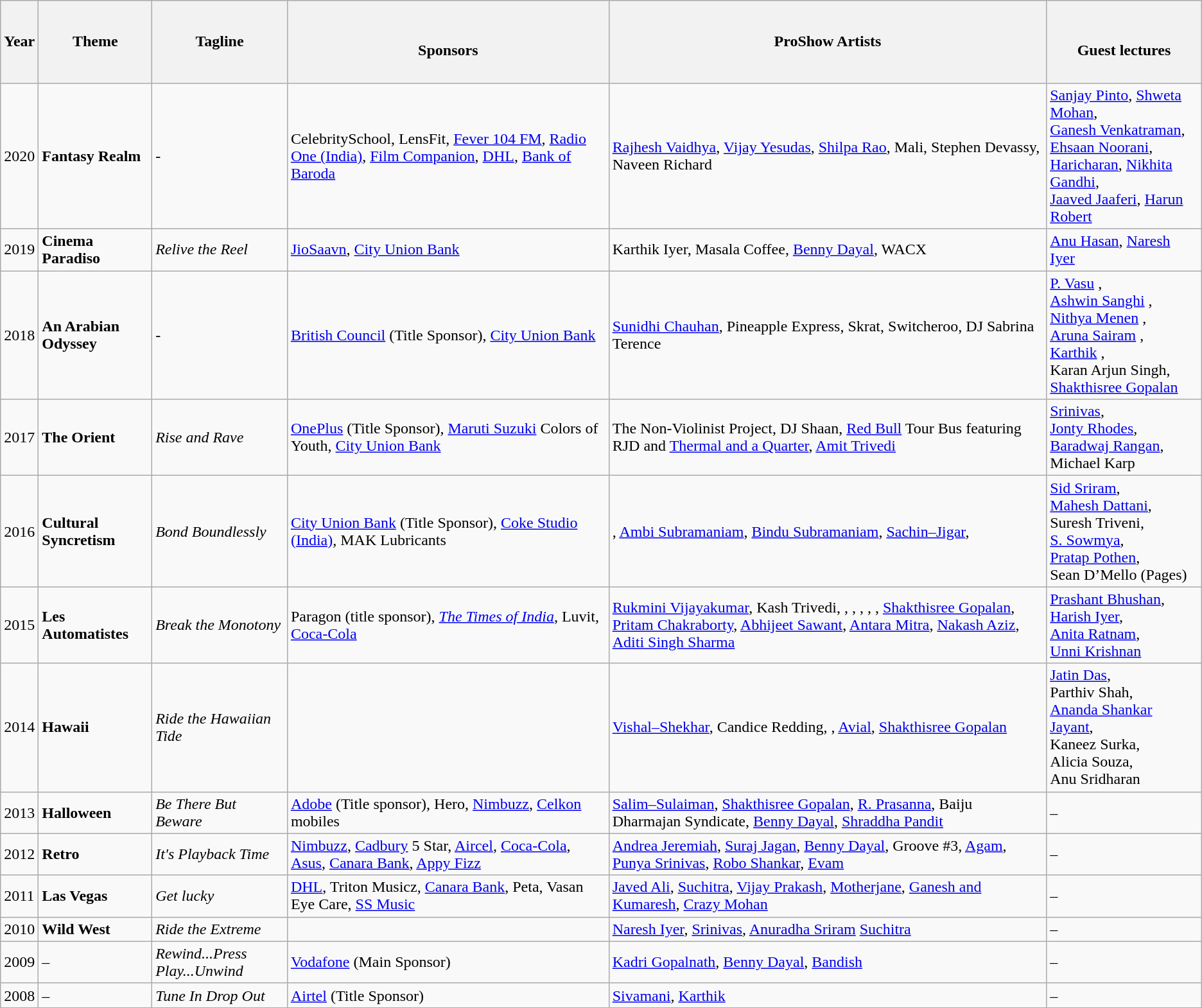<table class="wikitable">
<tr>
<th>Year</th>
<th>Theme</th>
<th>Tagline</th>
<th><br><h4>Sponsors</h4></th>
<th>ProShow Artists</th>
<th><br><h4>Guest lectures</h4></th>
</tr>
<tr>
<td>2020</td>
<td><strong>Fantasy Realm</strong></td>
<td>-</td>
<td>CelebritySchool, LensFit, <a href='#'>Fever 104 FM</a>, <a href='#'>Radio One (India)</a>, <a href='#'>Film Companion</a>, <a href='#'>DHL</a>, <a href='#'>Bank of Baroda</a></td>
<td><a href='#'>Rajhesh Vaidhya</a>, <a href='#'>Vijay Yesudas</a>, <a href='#'>Shilpa Rao</a>, Mali, Stephen Devassy, Naveen Richard</td>
<td><a href='#'>Sanjay Pinto</a>, <a href='#'>Shweta Mohan</a>,<br><a href='#'>Ganesh Venkatraman</a>, <a href='#'>Ehsaan Noorani</a>,<br><a href='#'>Haricharan</a>, <a href='#'>Nikhita Gandhi</a>,<br><a href='#'>Jaaved Jaaferi</a>, <a href='#'>Harun Robert</a></td>
</tr>
<tr>
<td>2019</td>
<td><strong>Cinema Paradiso</strong></td>
<td><em>Relive the Reel</em></td>
<td><a href='#'>JioSaavn</a>, <a href='#'>City Union Bank</a></td>
<td>Karthik Iyer, Masala Coffee, <a href='#'>Benny Dayal</a>, WACX</td>
<td><a href='#'>Anu Hasan</a>, <a href='#'>Naresh Iyer</a></td>
</tr>
<tr>
<td>2018</td>
<td><strong>An Arabian Odyssey</strong></td>
<td>-</td>
<td><a href='#'>British Council</a> (Title Sponsor), <a href='#'>City Union Bank</a></td>
<td><a href='#'>Sunidhi Chauhan</a>, Pineapple Express, Skrat, Switcheroo, DJ Sabrina Terence</td>
<td><a href='#'>P. Vasu</a> ,<br><a href='#'>Ashwin Sanghi</a> ,<br><a href='#'>Nithya Menen</a> ,<br><a href='#'>Aruna Sairam</a> ,<br><a href='#'>Karthik</a> ,<br>Karan Arjun Singh,<br><a href='#'>Shakthisree Gopalan</a></td>
</tr>
<tr>
<td>2017</td>
<td><strong>The Orient</strong></td>
<td><em>Rise and Rave</em></td>
<td><a href='#'>OnePlus</a> (Title Sponsor), <a href='#'>Maruti Suzuki</a> Colors of Youth, <a href='#'>City Union Bank</a></td>
<td>The Non-Violinist Project, DJ Shaan, <a href='#'>Red Bull</a> Tour Bus featuring RJD and <a href='#'>Thermal and a Quarter</a>, <a href='#'>Amit Trivedi</a></td>
<td><a href='#'>Srinivas</a>,<br><a href='#'>Jonty Rhodes</a>,<br><a href='#'>Baradwaj Rangan</a>,<br>Michael Karp</td>
</tr>
<tr>
<td>2016</td>
<td><strong>Cultural Syncretism</strong></td>
<td><em>Bond Boundlessly</em></td>
<td><a href='#'>City Union Bank</a> (Title Sponsor), <a href='#'>Coke Studio (India)</a>, MAK Lubricants</td>
<td>, <a href='#'>Ambi Subramaniam</a>, <a href='#'>Bindu Subramaniam</a>, <a href='#'>Sachin–Jigar</a>, </td>
<td><a href='#'>Sid Sriram</a>,<br><a href='#'>Mahesh Dattani</a>,<br>Suresh Triveni,<br><a href='#'>S. Sowmya</a>,<br><a href='#'>Pratap Pothen</a>,<br>Sean D’Mello (Pages)</td>
</tr>
<tr>
<td>2015</td>
<td><strong>Les Automatistes</strong></td>
<td><em>Break the Monotony</em></td>
<td>Paragon (title sponsor), <em><a href='#'>The Times of India</a></em>, Luvit, <a href='#'>Coca-Cola</a></td>
<td><a href='#'>Rukmini Vijayakumar</a>, Kash Trivedi, , , , , , <a href='#'>Shakthisree Gopalan</a>, <a href='#'>Pritam Chakraborty</a>, <a href='#'>Abhijeet Sawant</a>, <a href='#'>Antara Mitra</a>, <a href='#'>Nakash Aziz</a>, <a href='#'>Aditi Singh Sharma</a></td>
<td><a href='#'>Prashant Bhushan</a>,<br><a href='#'>Harish Iyer</a>,<br><a href='#'>Anita Ratnam</a>,<br><a href='#'>Unni Krishnan</a></td>
</tr>
<tr>
<td>2014</td>
<td><strong>Hawaii</strong></td>
<td><em>Ride the Hawaiian Tide</em></td>
<td></td>
<td><a href='#'>Vishal–Shekhar</a>,  Candice Redding, , <a href='#'>Avial</a>, <a href='#'>Shakthisree Gopalan</a></td>
<td><a href='#'>Jatin Das</a>,<br>Parthiv Shah,<br><a href='#'>Ananda Shankar Jayant</a>,<br>Kaneez Surka,<br>Alicia Souza,<br>Anu Sridharan</td>
</tr>
<tr>
<td>2013</td>
<td><strong>Halloween</strong></td>
<td><em>Be There But Beware</em></td>
<td><a href='#'>Adobe</a> (Title sponsor), Hero, <a href='#'>Nimbuzz</a>, <a href='#'>Celkon</a> mobiles</td>
<td><a href='#'>Salim–Sulaiman</a>, <a href='#'>Shakthisree Gopalan</a>, <a href='#'>R. Prasanna</a>, Baiju Dharmajan Syndicate, <a href='#'>Benny Dayal</a>, <a href='#'>Shraddha Pandit</a></td>
<td>–</td>
</tr>
<tr>
<td>2012</td>
<td><strong>Retro</strong></td>
<td><em>It's Playback Time</em></td>
<td><a href='#'>Nimbuzz</a>, <a href='#'>Cadbury</a> 5 Star, <a href='#'>Aircel</a>, <a href='#'>Coca-Cola</a>, <a href='#'>Asus</a>, <a href='#'>Canara Bank</a>, <a href='#'>Appy Fizz</a></td>
<td><a href='#'>Andrea Jeremiah</a>, <a href='#'>Suraj Jagan</a>, <a href='#'>Benny Dayal</a>, Groove #3, <a href='#'>Agam</a>, <a href='#'>Punya Srinivas</a>, <a href='#'>Robo Shankar</a>, <a href='#'>Evam</a></td>
<td>–</td>
</tr>
<tr>
<td>2011</td>
<td><strong> Las Vegas</strong></td>
<td><em>Get lucky</em></td>
<td><a href='#'>DHL</a>, Triton Musicz, <a href='#'>Canara Bank</a>, Peta, Vasan Eye Care, <a href='#'>SS Music</a></td>
<td><a href='#'>Javed Ali</a>, <a href='#'>Suchitra</a>, <a href='#'>Vijay Prakash</a>, <a href='#'>Motherjane</a>, <a href='#'>Ganesh and Kumaresh</a>, <a href='#'>Crazy Mohan</a></td>
<td>–</td>
</tr>
<tr>
<td>2010</td>
<td><strong>Wild West</strong></td>
<td><em>Ride the Extreme</em></td>
<td></td>
<td><a href='#'>Naresh Iyer</a>, <a href='#'>Srinivas</a>, <a href='#'>Anuradha Sriram</a> <a href='#'>Suchitra</a></td>
<td>–</td>
</tr>
<tr>
<td>2009</td>
<td>–</td>
<td><em>Rewind...Press Play...Unwind</em></td>
<td><a href='#'>Vodafone</a> (Main Sponsor)</td>
<td><a href='#'>Kadri Gopalnath</a>, <a href='#'>Benny Dayal</a>, <a href='#'>Bandish</a></td>
<td>–</td>
</tr>
<tr>
<td>2008</td>
<td>–</td>
<td><em>Tune In Drop Out</em></td>
<td><a href='#'>Airtel</a> (Title Sponsor)</td>
<td><a href='#'>Sivamani</a>, <a href='#'>Karthik</a></td>
<td>–</td>
</tr>
</table>
